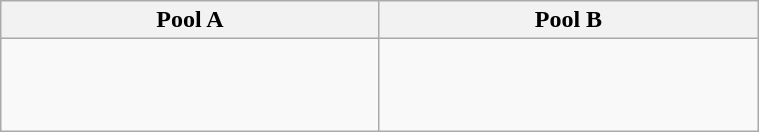<table class="wikitable" style="width:40%;">
<tr>
<th width=20%>Pool A</th>
<th width=20%>Pool B</th>
</tr>
<tr>
<td><br><br><br></td>
<td><br><br><br></td>
</tr>
</table>
